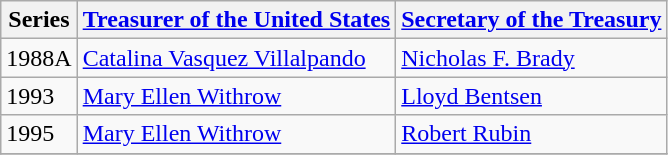<table class="wikitable">
<tr>
<th>Series</th>
<th colspan=1><a href='#'>Treasurer of the United States</a></th>
<th><a href='#'>Secretary of the Treasury</a></th>
</tr>
<tr>
<td>1988A</td>
<td><a href='#'>Catalina Vasquez Villalpando</a></td>
<td><a href='#'>Nicholas F. Brady</a></td>
</tr>
<tr>
<td>1993</td>
<td><a href='#'>Mary Ellen Withrow</a></td>
<td><a href='#'>Lloyd Bentsen</a></td>
</tr>
<tr>
<td>1995</td>
<td><a href='#'>Mary Ellen Withrow</a></td>
<td><a href='#'>Robert Rubin</a></td>
</tr>
<tr>
</tr>
</table>
